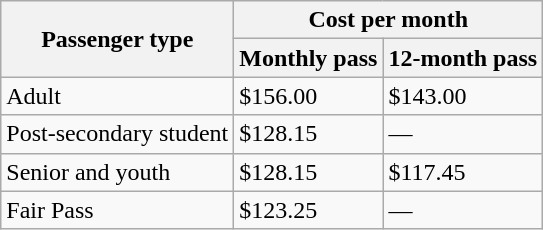<table class="wikitable">
<tr>
<th rowspan="2">Passenger type</th>
<th colspan="4">Cost per month</th>
</tr>
<tr>
<th>Monthly pass</th>
<th>12-month pass</th>
</tr>
<tr>
<td>Adult</td>
<td>$156.00</td>
<td>$143.00</td>
</tr>
<tr>
<td>Post-secondary student</td>
<td>$128.15</td>
<td>—</td>
</tr>
<tr>
<td>Senior and youth</td>
<td>$128.15</td>
<td>$117.45</td>
</tr>
<tr>
<td>Fair Pass</td>
<td>$123.25</td>
<td>—</td>
</tr>
</table>
